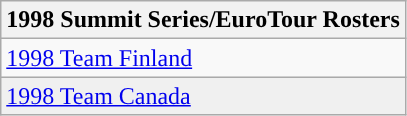<table class=wikitable style="text-align:left;">
<tr>
<th>1998 Summit Series/EuroTour Rosters</th>
</tr>
<tr>
<td> <a href='#'>1998 Team Finland</a></td>
</tr>
<tr bgcolor="#f0f0f0">
<td> <a href='#'>1998 Team Canada</a></td>
</tr>
</table>
